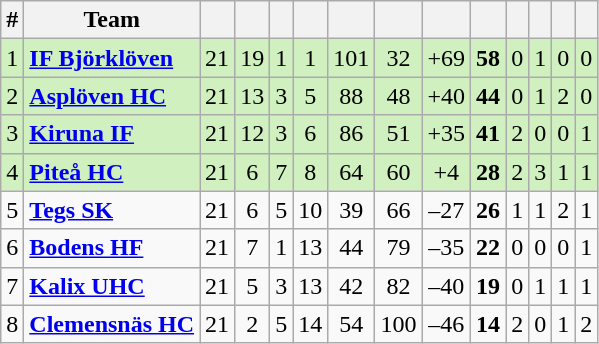<table class="wikitable sortable">
<tr>
<th>#</th>
<th>Team</th>
<th></th>
<th></th>
<th></th>
<th></th>
<th></th>
<th></th>
<th></th>
<th></th>
<th></th>
<th></th>
<th></th>
<th></th>
</tr>
<tr style="background: #D0F0C0;">
<td>1</td>
<td><strong><a href='#'>IF Björklöven</a></strong></td>
<td style="text-align: center;">21</td>
<td style="text-align: center;">19</td>
<td style="text-align: center;">1</td>
<td style="text-align: center;">1</td>
<td style="text-align: center;">101</td>
<td style="text-align: center;">32</td>
<td style="text-align: center;">+69</td>
<td style="text-align: center;"><strong>58</strong></td>
<td style="text-align: center;">0</td>
<td style="text-align: center;">1</td>
<td style="text-align: center;">0</td>
<td style="text-align: center;">0</td>
</tr>
<tr style="background: #D0F0C0;">
<td>2</td>
<td><strong><a href='#'>Asplöven HC</a></strong></td>
<td style="text-align: center;">21</td>
<td style="text-align: center;">13</td>
<td style="text-align: center;">3</td>
<td style="text-align: center;">5</td>
<td style="text-align: center;">88</td>
<td style="text-align: center;">48</td>
<td style="text-align: center;">+40</td>
<td style="text-align: center;"><strong>44</strong></td>
<td style="text-align: center;">0</td>
<td style="text-align: center;">1</td>
<td style="text-align: center;">2</td>
<td style="text-align: center;">0</td>
</tr>
<tr style="background: #D0F0C0;">
<td>3</td>
<td><strong><a href='#'>Kiruna IF</a></strong></td>
<td style="text-align: center;">21</td>
<td style="text-align: center;">12</td>
<td style="text-align: center;">3</td>
<td style="text-align: center;">6</td>
<td style="text-align: center;">86</td>
<td style="text-align: center;">51</td>
<td style="text-align: center;">+35</td>
<td style="text-align: center;"><strong>41</strong></td>
<td style="text-align: center;">2</td>
<td style="text-align: center;">0</td>
<td style="text-align: center;">0</td>
<td style="text-align: center;">1</td>
</tr>
<tr style="background: #D0F0C0;">
<td>4</td>
<td><strong><a href='#'>Piteå HC</a></strong></td>
<td style="text-align: center;">21</td>
<td style="text-align: center;">6</td>
<td style="text-align: center;">7</td>
<td style="text-align: center;">8</td>
<td style="text-align: center;">64</td>
<td style="text-align: center;">60</td>
<td style="text-align: center;">+4</td>
<td style="text-align: center;"><strong>28</strong></td>
<td style="text-align: center;">2</td>
<td style="text-align: center;">3</td>
<td style="text-align: center;">1</td>
<td style="text-align: center;">1</td>
</tr>
<tr>
<td>5</td>
<td><strong><a href='#'>Tegs SK</a></strong></td>
<td style="text-align: center;">21</td>
<td style="text-align: center;">6</td>
<td style="text-align: center;">5</td>
<td style="text-align: center;">10</td>
<td style="text-align: center;">39</td>
<td style="text-align: center;">66</td>
<td style="text-align: center;">–27</td>
<td style="text-align: center;"><strong>26</strong></td>
<td style="text-align: center;">1</td>
<td style="text-align: center;">1</td>
<td style="text-align: center;">2</td>
<td style="text-align: center;">1</td>
</tr>
<tr>
<td>6</td>
<td><strong><a href='#'>Bodens HF</a></strong></td>
<td style="text-align: center;">21</td>
<td style="text-align: center;">7</td>
<td style="text-align: center;">1</td>
<td style="text-align: center;">13</td>
<td style="text-align: center;">44</td>
<td style="text-align: center;">79</td>
<td style="text-align: center;">–35</td>
<td style="text-align: center;"><strong>22</strong></td>
<td style="text-align: center;">0</td>
<td style="text-align: center;">0</td>
<td style="text-align: center;">0</td>
<td style="text-align: center;">1</td>
</tr>
<tr>
<td>7</td>
<td><strong><a href='#'>Kalix UHC</a></strong></td>
<td style="text-align: center;">21</td>
<td style="text-align: center;">5</td>
<td style="text-align: center;">3</td>
<td style="text-align: center;">13</td>
<td style="text-align: center;">42</td>
<td style="text-align: center;">82</td>
<td style="text-align: center;">–40</td>
<td style="text-align: center;"><strong>19</strong></td>
<td style="text-align: center;">0</td>
<td style="text-align: center;">1</td>
<td style="text-align: center;">1</td>
<td style="text-align: center;">1</td>
</tr>
<tr>
<td>8</td>
<td><strong><a href='#'>Clemensnäs HC</a></strong></td>
<td style="text-align: center;">21</td>
<td style="text-align: center;">2</td>
<td style="text-align: center;">5</td>
<td style="text-align: center;">14</td>
<td style="text-align: center;">54</td>
<td style="text-align: center;">100</td>
<td style="text-align: center;">–46</td>
<td style="text-align: center;"><strong>14</strong></td>
<td style="text-align: center;">2</td>
<td style="text-align: center;">0</td>
<td style="text-align: center;">1</td>
<td style="text-align: center;">2</td>
</tr>
</table>
